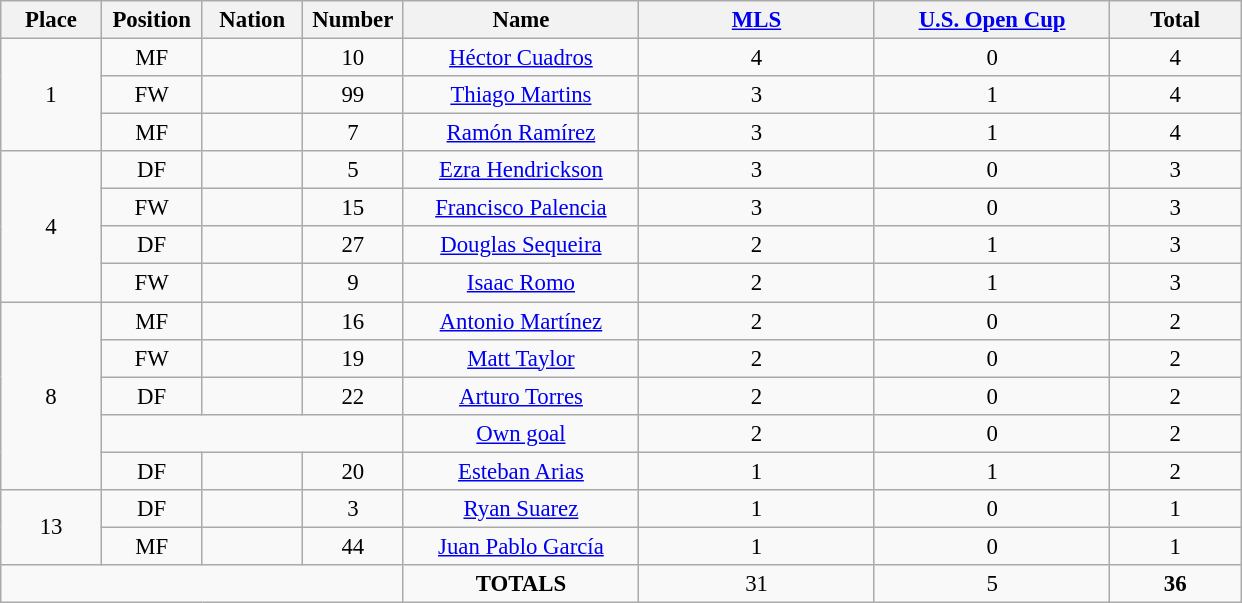<table class="wikitable" style="font-size: 95%; text-align: center;">
<tr>
<th width=60>Place</th>
<th width=60>Position</th>
<th width=60>Nation</th>
<th width=60>Number</th>
<th width=150>Name</th>
<th width=150><a href='#'>MLS</a></th>
<th width=150><a href='#'>U.S. Open Cup</a></th>
<th width=80><strong>Total</strong></th>
</tr>
<tr>
<td rowspan="3">1</td>
<td>MF</td>
<td></td>
<td>10</td>
<td><a href='#'>Héctor Cuadros</a></td>
<td>4</td>
<td>0</td>
<td>4</td>
</tr>
<tr>
<td>FW</td>
<td></td>
<td>99</td>
<td><a href='#'>Thiago Martins</a></td>
<td>3</td>
<td>1</td>
<td>4</td>
</tr>
<tr>
<td>MF</td>
<td></td>
<td>7</td>
<td><a href='#'>Ramón Ramírez</a></td>
<td>3</td>
<td>1</td>
<td>4</td>
</tr>
<tr>
<td rowspan="4">4</td>
<td>DF</td>
<td></td>
<td>5</td>
<td><a href='#'>Ezra Hendrickson</a></td>
<td>3</td>
<td>0</td>
<td>3</td>
</tr>
<tr>
<td>FW</td>
<td></td>
<td>15</td>
<td><a href='#'>Francisco Palencia</a></td>
<td>3</td>
<td>0</td>
<td>3</td>
</tr>
<tr>
<td>DF</td>
<td></td>
<td>27</td>
<td><a href='#'>Douglas Sequeira</a></td>
<td>2</td>
<td>1</td>
<td>3</td>
</tr>
<tr>
<td>FW</td>
<td></td>
<td>9</td>
<td><a href='#'>Isaac Romo</a></td>
<td>2</td>
<td>1</td>
<td>3</td>
</tr>
<tr>
<td rowspan="5">8</td>
<td>MF</td>
<td></td>
<td>16</td>
<td><a href='#'>Antonio Martínez</a></td>
<td>2</td>
<td>0</td>
<td>2</td>
</tr>
<tr>
<td>FW</td>
<td></td>
<td>19</td>
<td><a href='#'>Matt Taylor</a></td>
<td>2</td>
<td>0</td>
<td>2</td>
</tr>
<tr>
<td>DF</td>
<td></td>
<td>22</td>
<td><a href='#'>Arturo Torres</a></td>
<td>2</td>
<td>0</td>
<td>2</td>
</tr>
<tr>
<td colspan="3"></td>
<td><a href='#'>Own goal</a></td>
<td>2</td>
<td>0</td>
<td>2</td>
</tr>
<tr>
<td>DF</td>
<td></td>
<td>20</td>
<td><a href='#'>Esteban Arias</a></td>
<td>1</td>
<td>1</td>
<td>2</td>
</tr>
<tr>
<td rowspan="2">13</td>
<td>DF</td>
<td></td>
<td>3</td>
<td><a href='#'>Ryan Suarez</a></td>
<td>1</td>
<td>0</td>
<td>1</td>
</tr>
<tr>
<td>MF</td>
<td></td>
<td>44</td>
<td><a href='#'>Juan Pablo García</a></td>
<td>1</td>
<td>0</td>
<td>1</td>
</tr>
<tr>
<td colspan="4"></td>
<td><strong>TOTALS</strong></td>
<td>31</td>
<td>5</td>
<td><strong>36</strong></td>
</tr>
</table>
